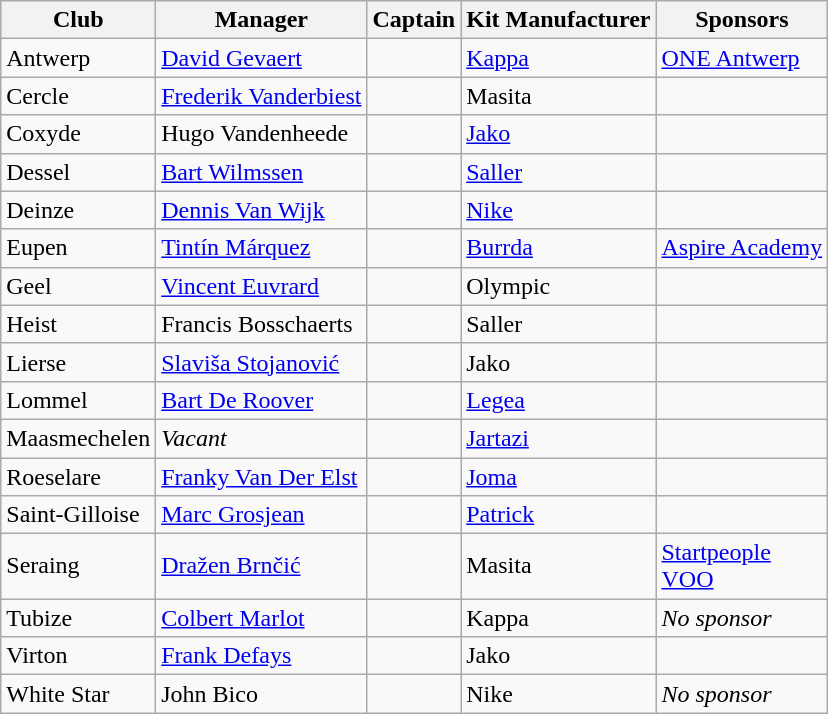<table class="wikitable sortable">
<tr>
<th>Club</th>
<th>Manager</th>
<th>Captain</th>
<th>Kit Manufacturer</th>
<th>Sponsors</th>
</tr>
<tr>
<td>Antwerp</td>
<td> <a href='#'>David Gevaert</a></td>
<td></td>
<td><a href='#'>Kappa</a></td>
<td><a href='#'>ONE Antwerp</a></td>
</tr>
<tr>
<td>Cercle</td>
<td> <a href='#'>Frederik Vanderbiest</a></td>
<td></td>
<td>Masita</td>
<td></td>
</tr>
<tr>
<td>Coxyde</td>
<td> Hugo Vandenheede</td>
<td></td>
<td><a href='#'>Jako</a></td>
<td></td>
</tr>
<tr>
<td>Dessel</td>
<td> <a href='#'>Bart Wilmssen</a></td>
<td></td>
<td><a href='#'>Saller</a></td>
<td></td>
</tr>
<tr>
<td>Deinze</td>
<td> <a href='#'>Dennis Van Wijk</a></td>
<td></td>
<td><a href='#'>Nike</a></td>
<td> <br> </td>
</tr>
<tr>
<td>Eupen</td>
<td> <a href='#'>Tintín Márquez</a></td>
<td></td>
<td><a href='#'>Burrda</a></td>
<td><a href='#'>Aspire Academy</a></td>
</tr>
<tr>
<td>Geel</td>
<td> <a href='#'>Vincent Euvrard</a></td>
<td></td>
<td>Olympic</td>
<td></td>
</tr>
<tr>
<td>Heist</td>
<td> Francis Bosschaerts</td>
<td></td>
<td>Saller</td>
<td></td>
</tr>
<tr>
<td>Lierse</td>
<td>  <a href='#'>Slaviša Stojanović</a></td>
<td></td>
<td>Jako</td>
<td></td>
</tr>
<tr>
<td>Lommel</td>
<td> <a href='#'>Bart De Roover</a></td>
<td></td>
<td><a href='#'>Legea</a></td>
<td> <br> </td>
</tr>
<tr>
<td>Maasmechelen</td>
<td> <em>Vacant</em></td>
<td></td>
<td><a href='#'>Jartazi</a></td>
<td></td>
</tr>
<tr>
<td>Roeselare</td>
<td> <a href='#'>Franky Van Der Elst</a></td>
<td></td>
<td><a href='#'>Joma</a></td>
<td></td>
</tr>
<tr>
<td>Saint-Gilloise</td>
<td> <a href='#'>Marc Grosjean</a></td>
<td></td>
<td><a href='#'>Patrick</a></td>
<td></td>
</tr>
<tr>
<td>Seraing</td>
<td>  <a href='#'>Dražen Brnčić</a></td>
<td></td>
<td>Masita</td>
<td><a href='#'>Startpeople</a> <br> <a href='#'>VOO</a></td>
</tr>
<tr>
<td>Tubize</td>
<td> <a href='#'>Colbert Marlot</a></td>
<td></td>
<td>Kappa</td>
<td><em>No sponsor</em></td>
</tr>
<tr>
<td>Virton</td>
<td> <a href='#'>Frank Defays</a></td>
<td></td>
<td>Jako</td>
<td></td>
</tr>
<tr>
<td>White Star</td>
<td> John Bico</td>
<td></td>
<td>Nike</td>
<td><em>No sponsor</em></td>
</tr>
</table>
